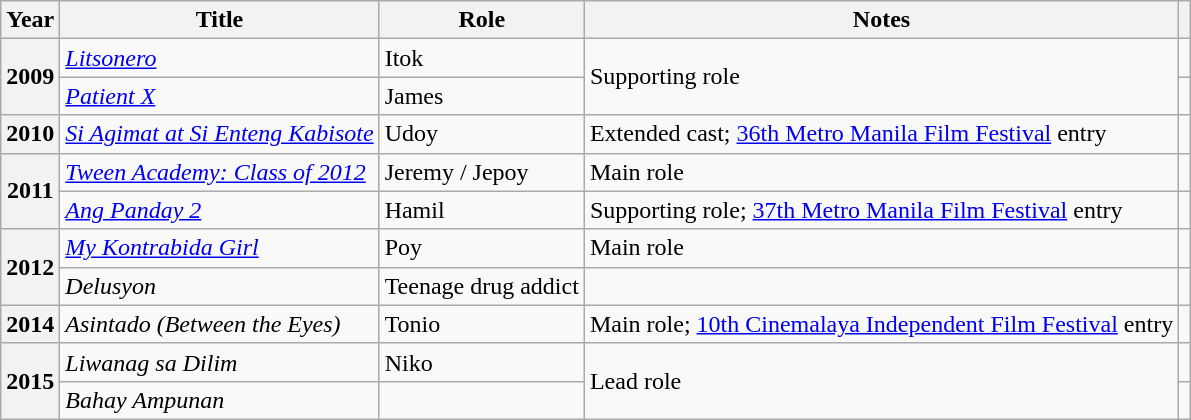<table class="wikitable plainrowheaders sortable">
<tr p>
<th scope="col">Year</th>
<th scope="col">Title</th>
<th scope="col">Role</th>
<th scope="col" class"unsortable">Notes</th>
<th scope="col"></th>
</tr>
<tr>
<th scope="row" rowspan="2">2009</th>
<td><em><a href='#'>Litsonero</a></em></td>
<td>Itok</td>
<td rowspan=2>Supporting role</td>
<td></td>
</tr>
<tr>
<td><em><a href='#'>Patient X</a></em></td>
<td>James</td>
<td></td>
</tr>
<tr>
<th scope="row">2010</th>
<td><em><a href='#'>Si Agimat at Si Enteng Kabisote</a></em></td>
<td>Udoy</td>
<td>Extended cast; <a href='#'>36th Metro Manila Film Festival</a> entry</td>
<td></td>
</tr>
<tr>
<th scope="row" rowspan="2">2011</th>
<td><em><a href='#'>Tween Academy: Class of 2012</a></em></td>
<td>Jeremy / Jepoy</td>
<td>Main role</td>
<td></td>
</tr>
<tr>
<td><em><a href='#'>Ang Panday 2</a></em></td>
<td>Hamil</td>
<td>Supporting role; <a href='#'>37th Metro Manila Film Festival</a> entry</td>
<td></td>
</tr>
<tr>
<th scope="row" rowspan="2">2012</th>
<td><em><a href='#'>My Kontrabida Girl</a></em></td>
<td>Poy</td>
<td>Main role</td>
<td></td>
</tr>
<tr>
<td><em>Delusyon</em></td>
<td>Teenage drug addict</td>
<td></td>
<td></td>
</tr>
<tr>
<th scope="row">2014</th>
<td><em>Asintado (Between the Eyes)</em></td>
<td>Tonio</td>
<td>Main role; <a href='#'>10th Cinemalaya Independent Film Festival</a> entry</td>
<td></td>
</tr>
<tr>
<th scope="row" rowspan="2">2015</th>
<td><em>Liwanag sa Dilim</em></td>
<td>Niko</td>
<td rowspan=2>Lead role</td>
<td></td>
</tr>
<tr>
<td><em>Bahay Ampunan</em></td>
<td></td>
<td></td>
</tr>
</table>
